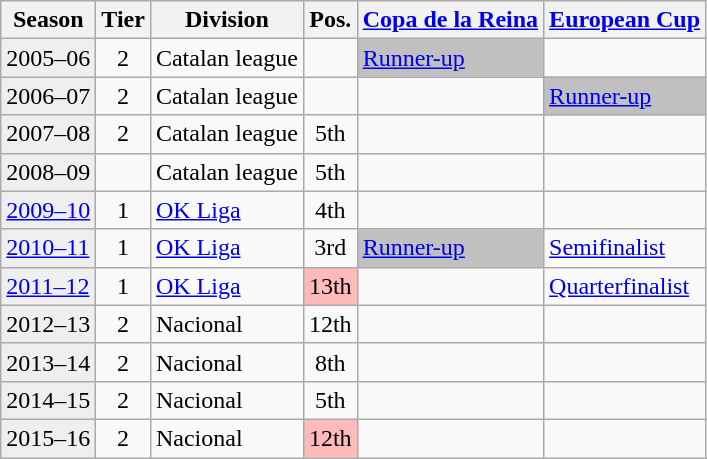<table class="wikitable">
<tr>
<th>Season</th>
<th>Tier</th>
<th>Division</th>
<th>Pos.</th>
<th><a href='#'>Copa de la Reina</a></th>
<th><a href='#'>European Cup</a></th>
</tr>
<tr>
<td style="background:#efefef;">2005–06</td>
<td align="center">2</td>
<td>Catalan league</td>
<td align="center"></td>
<td bgcolor=silver><a href='#'>Runner-up</a></td>
<td></td>
</tr>
<tr>
<td style="background:#efefef;">2006–07</td>
<td align="center">2</td>
<td>Catalan league</td>
<td align="center"></td>
<td></td>
<td bgcolor=silver><a href='#'>Runner-up</a></td>
</tr>
<tr>
<td style="background:#efefef;">2007–08</td>
<td align="center">2</td>
<td>Catalan league</td>
<td align="center">5th</td>
<td></td>
<td></td>
</tr>
<tr>
<td style="background:#efefef;">2008–09</td>
<td align="center"></td>
<td>Catalan league</td>
<td align="center">5th</td>
<td></td>
<td></td>
</tr>
<tr>
<td style="background:#efefef;"><a href='#'>2009–10</a></td>
<td align="center">1</td>
<td><a href='#'>OK Liga</a></td>
<td align="center">4th</td>
<td></td>
<td></td>
</tr>
<tr>
<td style="background:#efefef;"><a href='#'>2010–11</a></td>
<td align="center">1</td>
<td><a href='#'>OK Liga</a></td>
<td align="center">3rd</td>
<td bgcolor=silver><a href='#'>Runner-up</a></td>
<td><a href='#'>Semifinalist</a></td>
</tr>
<tr>
<td style="background:#efefef;"><a href='#'>2011–12</a></td>
<td align="center">1</td>
<td><a href='#'>OK Liga</a></td>
<td align="center" bgcolor=#FFBBBB>13th</td>
<td></td>
<td><a href='#'>Quarterfinalist</a></td>
</tr>
<tr>
<td style="background:#efefef;">2012–13</td>
<td align="center">2</td>
<td>Nacional</td>
<td align="center">12th</td>
<td></td>
<td></td>
</tr>
<tr>
<td style="background:#efefef;">2013–14</td>
<td align="center">2</td>
<td>Nacional</td>
<td align="center">8th</td>
<td></td>
<td></td>
</tr>
<tr>
<td style="background:#efefef;">2014–15</td>
<td align="center">2</td>
<td>Nacional</td>
<td align="center">5th</td>
<td></td>
<td></td>
</tr>
<tr>
<td style="background:#efefef;">2015–16</td>
<td align="center">2</td>
<td>Nacional</td>
<td align="center" bgcolor=#FFBBBB>12th</td>
<td></td>
<td></td>
</tr>
</table>
